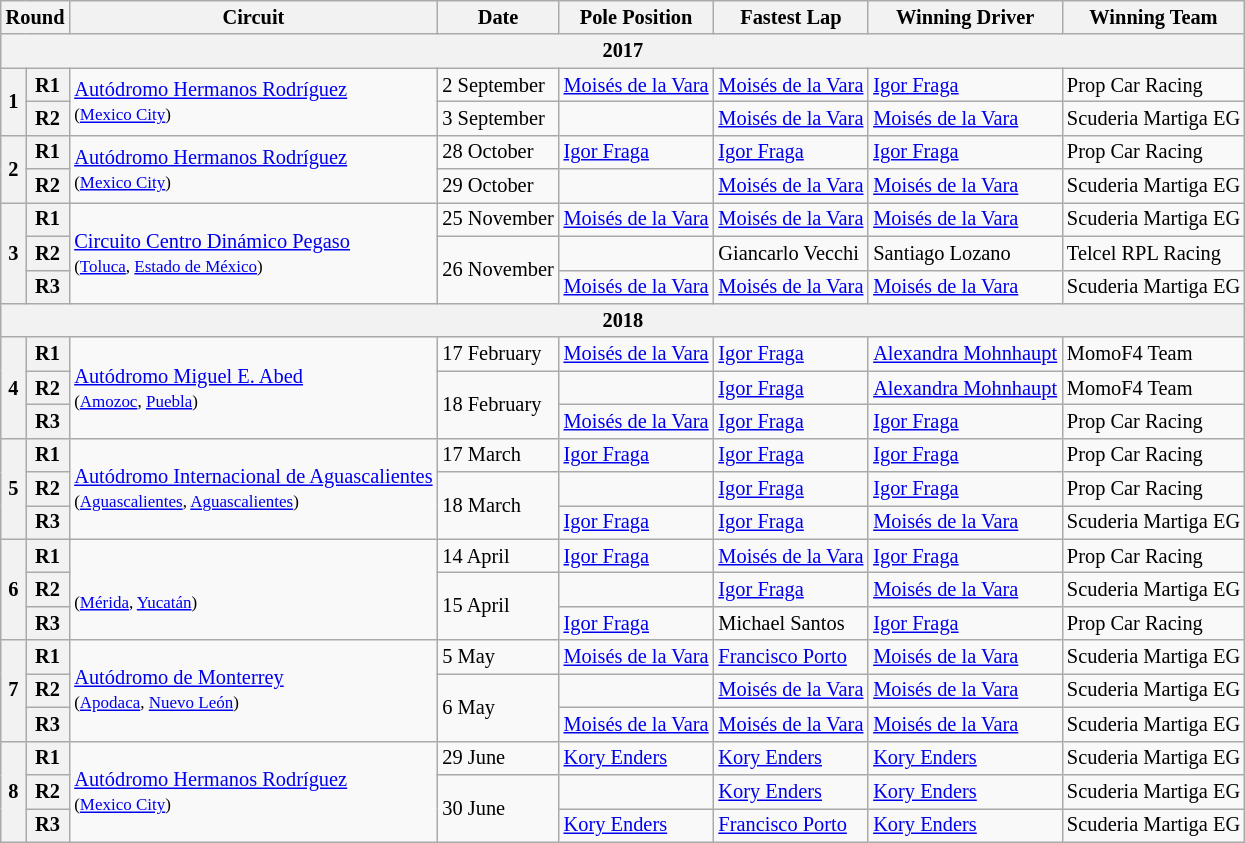<table class="wikitable" style="font-size: 85%">
<tr>
<th colspan=2>Round</th>
<th>Circuit</th>
<th>Date</th>
<th>Pole Position</th>
<th>Fastest Lap</th>
<th>Winning Driver</th>
<th>Winning Team</th>
</tr>
<tr>
<th colspan=8>2017</th>
</tr>
<tr>
<th rowspan=2>1</th>
<th>R1</th>
<td rowspan=2><a href='#'>Autódromo Hermanos Rodríguez</a><br><small>(<a href='#'>Mexico City</a>)</small></td>
<td>2 September</td>
<td> <a href='#'>Moisés de la Vara</a></td>
<td> <a href='#'>Moisés de la Vara</a></td>
<td> <a href='#'>Igor Fraga</a></td>
<td> Prop Car Racing</td>
</tr>
<tr>
<th>R2</th>
<td>3 September</td>
<td></td>
<td> <a href='#'>Moisés de la Vara</a></td>
<td> <a href='#'>Moisés de la Vara</a></td>
<td> Scuderia Martiga EG</td>
</tr>
<tr>
<th rowspan=2>2</th>
<th>R1</th>
<td rowspan=2><a href='#'>Autódromo Hermanos Rodríguez</a><br><small>(<a href='#'>Mexico City</a>)</small></td>
<td>28 October</td>
<td> <a href='#'>Igor Fraga</a></td>
<td> <a href='#'>Igor Fraga</a></td>
<td> <a href='#'>Igor Fraga</a></td>
<td> Prop Car Racing</td>
</tr>
<tr>
<th>R2</th>
<td>29 October</td>
<td></td>
<td> <a href='#'>Moisés de la Vara</a></td>
<td> <a href='#'>Moisés de la Vara</a></td>
<td> Scuderia Martiga EG</td>
</tr>
<tr>
<th rowspan=3>3</th>
<th>R1</th>
<td rowspan=3><a href='#'>Circuito Centro Dinámico Pegaso</a><br><small>(<a href='#'>Toluca</a>, <a href='#'>Estado de México</a>)</small></td>
<td>25 November</td>
<td> <a href='#'>Moisés de la Vara</a></td>
<td> <a href='#'>Moisés de la Vara</a></td>
<td> <a href='#'>Moisés de la Vara</a></td>
<td> Scuderia Martiga EG</td>
</tr>
<tr>
<th>R2</th>
<td rowspan=2>26 November</td>
<td></td>
<td> Giancarlo Vecchi</td>
<td> Santiago Lozano</td>
<td> Telcel RPL Racing</td>
</tr>
<tr>
<th>R3</th>
<td> <a href='#'>Moisés de la Vara</a></td>
<td> <a href='#'>Moisés de la Vara</a></td>
<td> <a href='#'>Moisés de la Vara</a></td>
<td> Scuderia Martiga EG</td>
</tr>
<tr>
<th colspan=8>2018</th>
</tr>
<tr>
<th rowspan=3>4</th>
<th>R1</th>
<td rowspan=3><a href='#'>Autódromo Miguel E. Abed</a><br><small>(<a href='#'>Amozoc</a>, <a href='#'>Puebla</a>)</small></td>
<td>17 February</td>
<td> <a href='#'>Moisés de la Vara</a></td>
<td> <a href='#'>Igor Fraga</a></td>
<td> <a href='#'>Alexandra Mohnhaupt</a></td>
<td> MomoF4 Team</td>
</tr>
<tr>
<th>R2</th>
<td rowspan=2>18 February</td>
<td></td>
<td> <a href='#'>Igor Fraga</a></td>
<td> <a href='#'>Alexandra Mohnhaupt</a></td>
<td> MomoF4 Team</td>
</tr>
<tr>
<th>R3</th>
<td> <a href='#'>Moisés de la Vara</a></td>
<td> <a href='#'>Igor Fraga</a></td>
<td> <a href='#'>Igor Fraga</a></td>
<td> Prop Car Racing</td>
</tr>
<tr>
<th rowspan=3>5</th>
<th>R1</th>
<td rowspan=3><a href='#'>Autódromo Internacional de Aguascalientes</a><br><small>(<a href='#'>Aguascalientes</a>, <a href='#'>Aguascalientes</a>)</small></td>
<td>17 March</td>
<td> <a href='#'>Igor Fraga</a></td>
<td> <a href='#'>Igor Fraga</a></td>
<td> <a href='#'>Igor Fraga</a></td>
<td> Prop Car Racing</td>
</tr>
<tr>
<th>R2</th>
<td rowspan=2>18 March</td>
<td></td>
<td> <a href='#'>Igor Fraga</a></td>
<td> <a href='#'>Igor Fraga</a></td>
<td> Prop Car Racing</td>
</tr>
<tr>
<th>R3</th>
<td> <a href='#'>Igor Fraga</a></td>
<td> <a href='#'>Igor Fraga</a></td>
<td> <a href='#'>Moisés de la Vara</a></td>
<td> Scuderia Martiga EG</td>
</tr>
<tr>
<th rowspan=3>6</th>
<th>R1</th>
<td rowspan=3><br><small>(<a href='#'>Mérida</a>, <a href='#'>Yucatán</a>)</small></td>
<td>14 April</td>
<td> <a href='#'>Igor Fraga</a></td>
<td> <a href='#'>Moisés de la Vara</a></td>
<td> <a href='#'>Igor Fraga</a></td>
<td> Prop Car Racing</td>
</tr>
<tr>
<th>R2</th>
<td rowspan=2>15 April</td>
<td></td>
<td> <a href='#'>Igor Fraga</a></td>
<td> <a href='#'>Moisés de la Vara</a></td>
<td> Scuderia Martiga EG</td>
</tr>
<tr>
<th>R3</th>
<td> <a href='#'>Igor Fraga</a></td>
<td> Michael Santos</td>
<td> <a href='#'>Igor Fraga</a></td>
<td> Prop Car Racing</td>
</tr>
<tr>
<th rowspan=3>7</th>
<th>R1</th>
<td rowspan=3><a href='#'>Autódromo de Monterrey</a><br><small>(<a href='#'>Apodaca</a>, <a href='#'>Nuevo León</a>)</small></td>
<td>5 May</td>
<td> <a href='#'>Moisés de la Vara</a></td>
<td> <a href='#'>Francisco Porto</a></td>
<td> <a href='#'>Moisés de la Vara</a></td>
<td> Scuderia Martiga EG</td>
</tr>
<tr>
<th>R2</th>
<td rowspan=2>6 May</td>
<td></td>
<td> <a href='#'>Moisés de la Vara</a></td>
<td> <a href='#'>Moisés de la Vara</a></td>
<td> Scuderia Martiga EG</td>
</tr>
<tr>
<th>R3</th>
<td> <a href='#'>Moisés de la Vara</a></td>
<td> <a href='#'>Moisés de la Vara</a></td>
<td> <a href='#'>Moisés de la Vara</a></td>
<td> Scuderia Martiga EG</td>
</tr>
<tr>
<th rowspan=3>8</th>
<th>R1</th>
<td rowspan=3><a href='#'>Autódromo Hermanos Rodríguez</a><br><small>(<a href='#'>Mexico City</a>)</small></td>
<td>29 June</td>
<td> <a href='#'>Kory Enders</a></td>
<td> <a href='#'>Kory Enders</a></td>
<td> <a href='#'>Kory Enders</a></td>
<td> Scuderia Martiga EG</td>
</tr>
<tr>
<th>R2</th>
<td rowspan=2>30 June</td>
<td></td>
<td> <a href='#'>Kory Enders</a></td>
<td> <a href='#'>Kory Enders</a></td>
<td> Scuderia Martiga EG</td>
</tr>
<tr>
<th>R3</th>
<td> <a href='#'>Kory Enders</a></td>
<td> <a href='#'>Francisco Porto</a></td>
<td> <a href='#'>Kory Enders</a></td>
<td> Scuderia Martiga EG</td>
</tr>
</table>
